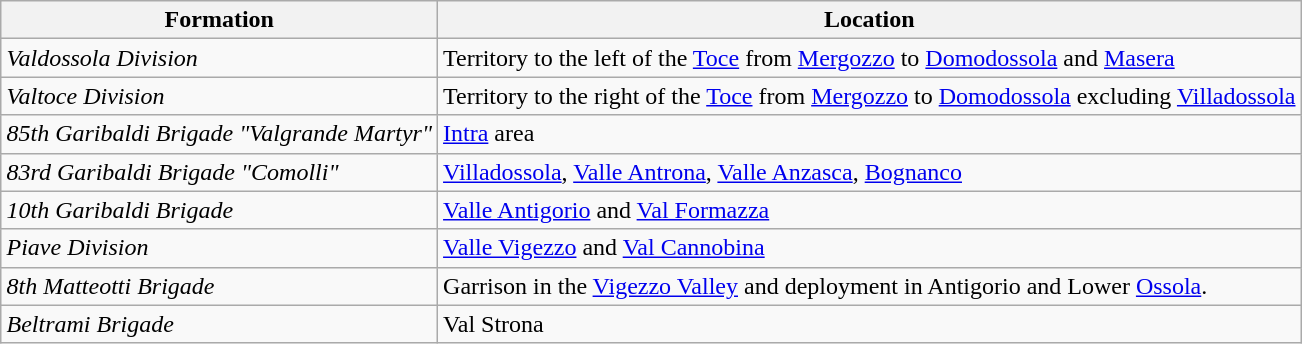<table class="wikitable" style="margin-left: auto; margin-right: auto;">
<tr>
<th>Formation</th>
<th>Location</th>
</tr>
<tr>
<td><em>Valdossola Division</em></td>
<td>Territory to the left of the <a href='#'>Toce</a> from <a href='#'>Mergozzo</a> to <a href='#'>Domodossola</a> and <a href='#'>Masera</a></td>
</tr>
<tr>
<td><em>Valtoce Division</em></td>
<td>Territory to the right of the <a href='#'>Toce</a> from <a href='#'>Mergozzo</a> to <a href='#'>Domodossola</a> excluding <a href='#'>Villadossola</a></td>
</tr>
<tr>
<td><em>85th Garibaldi Brigade "Valgrande Martyr"</em></td>
<td><a href='#'>Intra</a> area</td>
</tr>
<tr>
<td><em>83rd Garibaldi Brigade "Comolli"</em></td>
<td><a href='#'>Villadossola</a>, <a href='#'>Valle Antrona</a>, <a href='#'>Valle Anzasca</a>, <a href='#'>Bognanco</a></td>
</tr>
<tr>
<td><em>10th Garibaldi Brigade</em></td>
<td><a href='#'>Valle Antigorio</a> and <a href='#'>Val Formazza</a></td>
</tr>
<tr>
<td><em>Piave Division</em></td>
<td><a href='#'>Valle Vigezzo</a> and <a href='#'>Val Cannobina</a></td>
</tr>
<tr>
<td><em>8th Matteotti Brigade</em></td>
<td>Garrison in the <a href='#'>Vigezzo Valley</a> and deployment in Antigorio and Lower <a href='#'>Ossola</a>.</td>
</tr>
<tr>
<td><em>Beltrami Brigade</em></td>
<td>Val Strona</td>
</tr>
</table>
